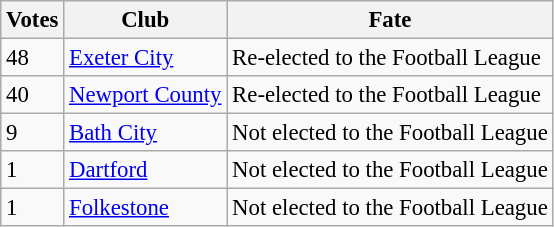<table class="wikitable" style="font-size:95%;">
<tr>
<th>Votes</th>
<th>Club</th>
<th>Fate</th>
</tr>
<tr>
<td>48</td>
<td><a href='#'>Exeter City</a></td>
<td>Re-elected to the Football League</td>
</tr>
<tr>
<td>40</td>
<td><a href='#'>Newport County</a></td>
<td>Re-elected to the Football League</td>
</tr>
<tr>
<td>9</td>
<td><a href='#'>Bath City</a></td>
<td>Not elected to the Football League</td>
</tr>
<tr>
<td>1</td>
<td><a href='#'>Dartford</a></td>
<td>Not elected to the Football League</td>
</tr>
<tr>
<td>1</td>
<td><a href='#'>Folkestone</a></td>
<td>Not elected to the Football League</td>
</tr>
</table>
